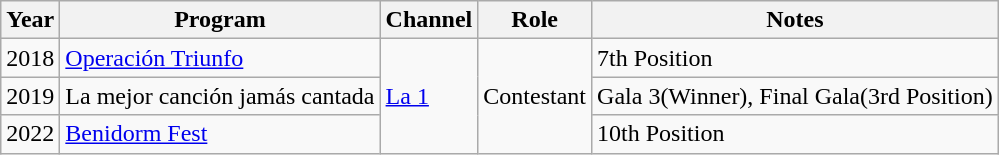<table class="wikitable">
<tr>
<th>Year</th>
<th>Program</th>
<th>Channel</th>
<th>Role</th>
<th>Notes</th>
</tr>
<tr>
<td>2018</td>
<td><a href='#'>Operación Triunfo</a></td>
<td rowspan="3"><a href='#'>La 1</a></td>
<td rowspan="3">Contestant</td>
<td>7th Position</td>
</tr>
<tr>
<td>2019</td>
<td>La mejor canción jamás cantada</td>
<td>Gala 3(Winner), Final Gala(3rd Position)</td>
</tr>
<tr>
<td>2022</td>
<td><a href='#'>Benidorm Fest</a></td>
<td>10th Position</td>
</tr>
</table>
